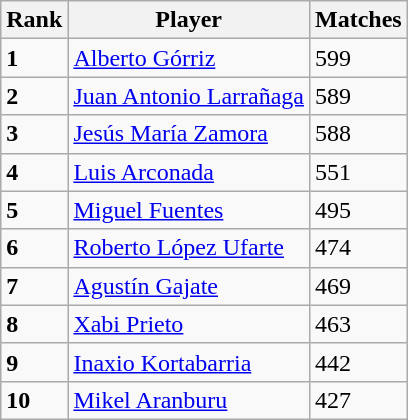<table class="wikitable">
<tr>
<th>Rank</th>
<th>Player</th>
<th>Matches</th>
</tr>
<tr>
<td><strong>1</strong></td>
<td> <a href='#'>Alberto Górriz</a></td>
<td>599</td>
</tr>
<tr>
<td><strong>2</strong></td>
<td> <a href='#'>Juan Antonio Larrañaga</a></td>
<td>589</td>
</tr>
<tr>
<td><strong>3</strong></td>
<td> <a href='#'>Jesús María Zamora</a></td>
<td>588</td>
</tr>
<tr>
<td><strong>4</strong></td>
<td> <a href='#'>Luis Arconada</a></td>
<td>551</td>
</tr>
<tr>
<td><strong>5</strong></td>
<td> <a href='#'>Miguel Fuentes</a></td>
<td>495</td>
</tr>
<tr>
<td><strong>6</strong></td>
<td> <a href='#'>Roberto López Ufarte</a></td>
<td>474</td>
</tr>
<tr>
<td><strong>7</strong></td>
<td> <a href='#'>Agustín Gajate</a></td>
<td>469</td>
</tr>
<tr>
<td><strong>8</strong></td>
<td> <a href='#'>Xabi Prieto</a></td>
<td>463</td>
</tr>
<tr>
<td><strong>9</strong></td>
<td> <a href='#'>Inaxio Kortabarria</a></td>
<td>442</td>
</tr>
<tr>
<td><strong>10</strong></td>
<td> <a href='#'>Mikel Aranburu</a></td>
<td>427</td>
</tr>
</table>
